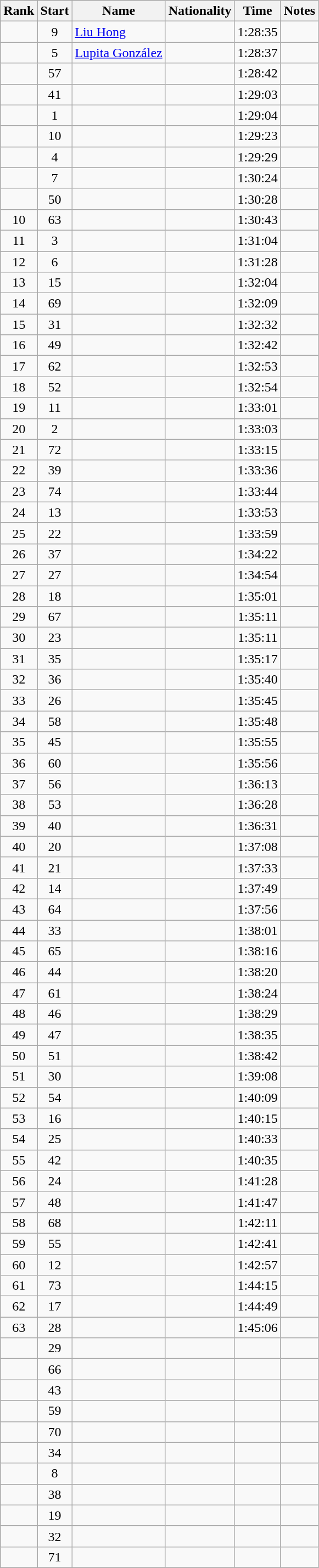<table class="wikitable sortable" style="text-align:center">
<tr>
<th>Rank</th>
<th>Start</th>
<th>Name</th>
<th>Nationality</th>
<th>Time</th>
<th>Notes</th>
</tr>
<tr>
<td></td>
<td>9</td>
<td align=left><a href='#'>Liu Hong</a></td>
<td align=left></td>
<td>1:28:35</td>
<td></td>
</tr>
<tr>
<td></td>
<td>5</td>
<td align=left><a href='#'>Lupita González</a></td>
<td align=left></td>
<td>1:28:37</td>
<td></td>
</tr>
<tr>
<td></td>
<td>57</td>
<td align=left></td>
<td align=left></td>
<td>1:28:42</td>
<td></td>
</tr>
<tr>
<td></td>
<td>41</td>
<td align=left></td>
<td align=left></td>
<td>1:29:03</td>
<td></td>
</tr>
<tr>
<td></td>
<td>1</td>
<td align=left></td>
<td align=left></td>
<td>1:29:04</td>
<td></td>
</tr>
<tr>
<td></td>
<td>10</td>
<td align=left></td>
<td align=left></td>
<td>1:29:23</td>
<td></td>
</tr>
<tr>
<td></td>
<td>4</td>
<td align=left></td>
<td align=left></td>
<td>1:29:29</td>
<td></td>
</tr>
<tr>
<td></td>
<td>7</td>
<td align=left></td>
<td align=left></td>
<td>1:30:24</td>
<td></td>
</tr>
<tr>
<td></td>
<td>50</td>
<td align=left></td>
<td align=left></td>
<td>1:30:28</td>
<td></td>
</tr>
<tr>
<td>10</td>
<td>63</td>
<td align=left></td>
<td align=left></td>
<td>1:30:43</td>
<td></td>
</tr>
<tr>
<td>11</td>
<td>3</td>
<td align=left></td>
<td align=left></td>
<td>1:31:04</td>
<td></td>
</tr>
<tr>
<td>12</td>
<td>6</td>
<td align=left></td>
<td align=left></td>
<td>1:31:28</td>
<td></td>
</tr>
<tr>
<td>13</td>
<td>15</td>
<td align=left></td>
<td align=left></td>
<td>1:32:04</td>
<td></td>
</tr>
<tr>
<td>14</td>
<td>69</td>
<td align=left></td>
<td align=left></td>
<td>1:32:09</td>
<td></td>
</tr>
<tr>
<td>15</td>
<td>31</td>
<td align=left></td>
<td align=left></td>
<td>1:32:32</td>
<td></td>
</tr>
<tr>
<td>16</td>
<td>49</td>
<td align=left></td>
<td align=left></td>
<td>1:32:42</td>
<td></td>
</tr>
<tr>
<td>17</td>
<td>62</td>
<td align=left></td>
<td align=left></td>
<td>1:32:53</td>
<td></td>
</tr>
<tr>
<td>18</td>
<td>52</td>
<td align=left></td>
<td align=left></td>
<td>1:32:54</td>
<td></td>
</tr>
<tr>
<td>19</td>
<td>11</td>
<td align=left></td>
<td align=left></td>
<td>1:33:01</td>
<td></td>
</tr>
<tr>
<td>20</td>
<td>2</td>
<td align=left></td>
<td align=left></td>
<td>1:33:03</td>
<td></td>
</tr>
<tr>
<td>21</td>
<td>72</td>
<td align=left></td>
<td align=left></td>
<td>1:33:15</td>
<td></td>
</tr>
<tr>
<td>22</td>
<td>39</td>
<td align=left></td>
<td align=left></td>
<td>1:33:36</td>
<td></td>
</tr>
<tr>
<td>23</td>
<td>74</td>
<td align=left></td>
<td align=left></td>
<td>1:33:44</td>
<td></td>
</tr>
<tr>
<td>24</td>
<td>13</td>
<td align=left></td>
<td align=left></td>
<td>1:33:53</td>
<td></td>
</tr>
<tr>
<td>25</td>
<td>22</td>
<td align=left></td>
<td align=left></td>
<td>1:33:59</td>
<td></td>
</tr>
<tr>
<td>26</td>
<td>37</td>
<td align=left></td>
<td align=left></td>
<td>1:34:22</td>
<td></td>
</tr>
<tr>
<td>27</td>
<td>27</td>
<td align=left></td>
<td align=left></td>
<td>1:34:54</td>
<td></td>
</tr>
<tr>
<td>28</td>
<td>18</td>
<td align=left></td>
<td align=left></td>
<td>1:35:01</td>
<td></td>
</tr>
<tr>
<td>29</td>
<td>67</td>
<td align=left></td>
<td align=left></td>
<td>1:35:11</td>
<td></td>
</tr>
<tr>
<td>30</td>
<td>23</td>
<td align=left></td>
<td align=left></td>
<td>1:35:11</td>
<td></td>
</tr>
<tr>
<td>31</td>
<td>35</td>
<td align=left></td>
<td align=left></td>
<td>1:35:17</td>
<td></td>
</tr>
<tr>
<td>32</td>
<td>36</td>
<td align=left></td>
<td align=left></td>
<td>1:35:40</td>
<td></td>
</tr>
<tr>
<td>33</td>
<td>26</td>
<td align=left></td>
<td align=left></td>
<td>1:35:45</td>
<td></td>
</tr>
<tr>
<td>34</td>
<td>58</td>
<td align=left></td>
<td align=left></td>
<td>1:35:48</td>
<td></td>
</tr>
<tr>
<td>35</td>
<td>45</td>
<td align=left></td>
<td align=left></td>
<td>1:35:55</td>
<td></td>
</tr>
<tr>
<td>36</td>
<td>60</td>
<td align=left></td>
<td align=left></td>
<td>1:35:56</td>
<td></td>
</tr>
<tr>
<td>37</td>
<td>56</td>
<td align=left></td>
<td align=left></td>
<td>1:36:13</td>
<td></td>
</tr>
<tr>
<td>38</td>
<td>53</td>
<td align=left></td>
<td align=left></td>
<td>1:36:28</td>
<td></td>
</tr>
<tr>
<td>39</td>
<td>40</td>
<td align=left></td>
<td align=left></td>
<td>1:36:31</td>
<td></td>
</tr>
<tr>
<td>40</td>
<td>20</td>
<td align=left></td>
<td align=left></td>
<td>1:37:08</td>
<td></td>
</tr>
<tr>
<td>41</td>
<td>21</td>
<td align=left></td>
<td align=left></td>
<td>1:37:33</td>
<td></td>
</tr>
<tr>
<td>42</td>
<td>14</td>
<td align=left></td>
<td align=left></td>
<td>1:37:49</td>
<td></td>
</tr>
<tr>
<td>43</td>
<td>64</td>
<td align=left></td>
<td align=left></td>
<td>1:37:56</td>
<td></td>
</tr>
<tr>
<td>44</td>
<td>33</td>
<td align=left></td>
<td align=left></td>
<td>1:38:01</td>
<td></td>
</tr>
<tr>
<td>45</td>
<td>65</td>
<td align=left></td>
<td align=left></td>
<td>1:38:16</td>
<td></td>
</tr>
<tr>
<td>46</td>
<td>44</td>
<td align=left></td>
<td align=left></td>
<td>1:38:20</td>
<td></td>
</tr>
<tr>
<td>47</td>
<td>61</td>
<td align=left></td>
<td align=left></td>
<td>1:38:24</td>
<td></td>
</tr>
<tr>
<td>48</td>
<td>46</td>
<td align=left></td>
<td align=left></td>
<td>1:38:29</td>
<td></td>
</tr>
<tr>
<td>49</td>
<td>47</td>
<td align=left></td>
<td align=left></td>
<td>1:38:35</td>
<td></td>
</tr>
<tr>
<td>50</td>
<td>51</td>
<td align=left></td>
<td align=left></td>
<td>1:38:42</td>
<td></td>
</tr>
<tr>
<td>51</td>
<td>30</td>
<td align=left></td>
<td align=left></td>
<td>1:39:08</td>
<td></td>
</tr>
<tr>
<td>52</td>
<td>54</td>
<td align=left></td>
<td align=left></td>
<td>1:40:09</td>
<td></td>
</tr>
<tr>
<td>53</td>
<td>16</td>
<td align=left></td>
<td align=left></td>
<td>1:40:15</td>
<td></td>
</tr>
<tr>
<td>54</td>
<td>25</td>
<td align=left></td>
<td align=left></td>
<td>1:40:33</td>
<td></td>
</tr>
<tr>
<td>55</td>
<td>42</td>
<td align=left></td>
<td align=left></td>
<td>1:40:35</td>
<td></td>
</tr>
<tr>
<td>56</td>
<td>24</td>
<td align=left></td>
<td align=left></td>
<td>1:41:28</td>
<td></td>
</tr>
<tr>
<td>57</td>
<td>48</td>
<td align=left></td>
<td align=left></td>
<td>1:41:47</td>
<td></td>
</tr>
<tr>
<td>58</td>
<td>68</td>
<td align=left></td>
<td align=left></td>
<td>1:42:11</td>
<td></td>
</tr>
<tr>
<td>59</td>
<td>55</td>
<td align=left></td>
<td align=left></td>
<td>1:42:41</td>
<td></td>
</tr>
<tr>
<td>60</td>
<td>12</td>
<td align=left></td>
<td align=left></td>
<td>1:42:57</td>
<td></td>
</tr>
<tr>
<td>61</td>
<td>73</td>
<td align=left></td>
<td align=left></td>
<td>1:44:15</td>
<td></td>
</tr>
<tr>
<td>62</td>
<td>17</td>
<td align=left></td>
<td align=left></td>
<td>1:44:49</td>
<td></td>
</tr>
<tr>
<td>63</td>
<td>28</td>
<td align=left></td>
<td align=left></td>
<td>1:45:06</td>
<td></td>
</tr>
<tr>
<td></td>
<td>29</td>
<td align=left></td>
<td align=left></td>
<td></td>
<td></td>
</tr>
<tr>
<td></td>
<td>66</td>
<td align=left></td>
<td align=left></td>
<td></td>
<td></td>
</tr>
<tr>
<td></td>
<td>43</td>
<td align=left></td>
<td align=left></td>
<td></td>
<td></td>
</tr>
<tr>
<td></td>
<td>59</td>
<td align=left></td>
<td align=left></td>
<td></td>
<td></td>
</tr>
<tr>
<td></td>
<td>70</td>
<td align=left></td>
<td align=left></td>
<td></td>
<td></td>
</tr>
<tr>
<td></td>
<td>34</td>
<td align=left></td>
<td align=left></td>
<td></td>
<td></td>
</tr>
<tr>
<td></td>
<td>8</td>
<td align=left></td>
<td align=left></td>
<td></td>
<td></td>
</tr>
<tr>
<td></td>
<td>38</td>
<td align=left></td>
<td align=left></td>
<td></td>
<td></td>
</tr>
<tr>
<td></td>
<td>19</td>
<td align=left></td>
<td align=left></td>
<td></td>
<td></td>
</tr>
<tr>
<td></td>
<td>32</td>
<td align=left></td>
<td align=left></td>
<td></td>
<td></td>
</tr>
<tr>
<td></td>
<td>71</td>
<td align=left></td>
<td align=left></td>
<td></td>
<td></td>
</tr>
</table>
